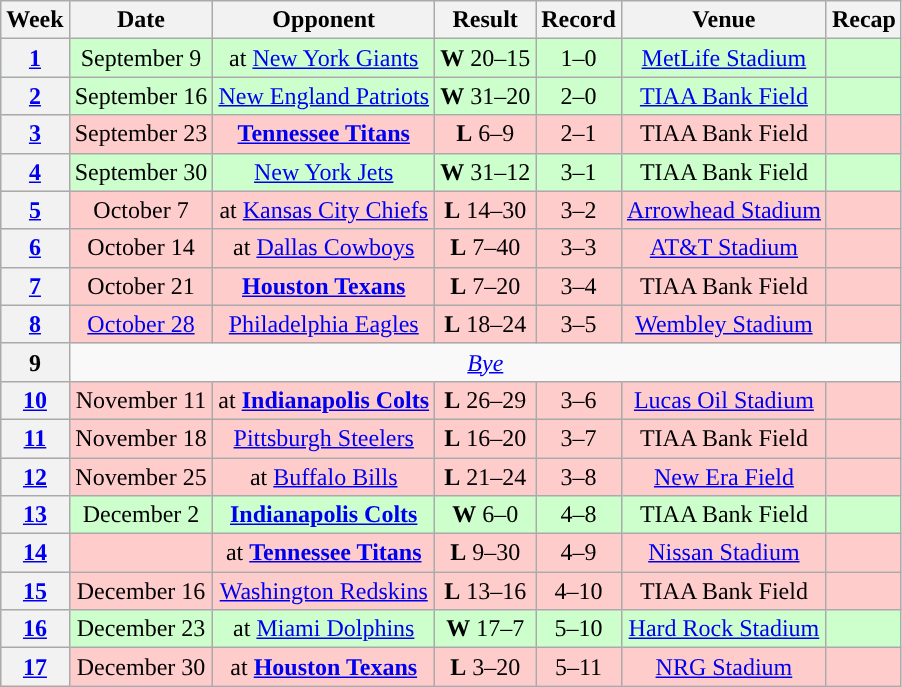<table class="wikitable" style="text-align:center">
<tr>
<th>Week</th>
<th>Date</th>
<th>Opponent</th>
<th>Result</th>
<th>Record</th>
<th>Venue</th>
<th>Recap</th>
</tr>
<tr style="background:#cfc">
<th><a href='#'>1</a></th>
<td>September 9</td>
<td>at <a href='#'>New York Giants</a></td>
<td><strong>W</strong> 20–15</td>
<td>1–0</td>
<td><a href='#'>MetLife Stadium</a></td>
<td></td>
</tr>
<tr style="background:#cfc">
<th><a href='#'>2</a></th>
<td>September 16</td>
<td><a href='#'>New England Patriots</a></td>
<td><strong>W</strong> 31–20</td>
<td>2–0</td>
<td><a href='#'>TIAA Bank Field</a></td>
<td></td>
</tr>
<tr style="background:#fcc">
<th><a href='#'>3</a></th>
<td>September 23</td>
<td><strong><a href='#'>Tennessee Titans</a></strong></td>
<td><strong>L</strong> 6–9</td>
<td>2–1</td>
<td>TIAA Bank Field</td>
<td></td>
</tr>
<tr style="background:#cfc">
<th><a href='#'>4</a></th>
<td>September 30</td>
<td><a href='#'>New York Jets</a></td>
<td><strong>W</strong> 31–12</td>
<td>3–1</td>
<td>TIAA Bank Field</td>
<td></td>
</tr>
<tr style="background:#fcc">
<th><a href='#'>5</a></th>
<td>October 7</td>
<td>at <a href='#'>Kansas City Chiefs</a></td>
<td><strong>L</strong> 14–30</td>
<td>3–2</td>
<td><a href='#'>Arrowhead Stadium</a></td>
<td></td>
</tr>
<tr style="background:#fcc">
<th><a href='#'>6</a></th>
<td>October 14</td>
<td>at <a href='#'>Dallas Cowboys</a></td>
<td><strong>L</strong> 7–40</td>
<td>3–3</td>
<td><a href='#'>AT&T Stadium</a></td>
<td></td>
</tr>
<tr style="background:#fcc">
<th><a href='#'>7</a></th>
<td>October 21</td>
<td><strong><a href='#'>Houston Texans</a></strong></td>
<td><strong>L</strong> 7–20</td>
<td>3–4</td>
<td>TIAA Bank Field</td>
<td></td>
</tr>
<tr style="background:#fcc">
<th><a href='#'>8</a></th>
<td><a href='#'>October 28</a></td>
<td><a href='#'>Philadelphia Eagles</a></td>
<td><strong>L</strong> 18–24</td>
<td>3–5</td>
<td> <a href='#'>Wembley Stadium</a> </td>
<td></td>
</tr>
<tr>
<th>9</th>
<td colspan=6><em><a href='#'>Bye</a></em></td>
</tr>
<tr style="background:#fcc">
<th><a href='#'>10</a></th>
<td>November 11</td>
<td>at <strong><a href='#'>Indianapolis Colts</a></strong></td>
<td><strong>L</strong> 26–29</td>
<td>3–6</td>
<td><a href='#'>Lucas Oil Stadium</a></td>
<td></td>
</tr>
<tr style="background:#fcc">
<th><a href='#'>11</a></th>
<td>November 18</td>
<td><a href='#'>Pittsburgh Steelers</a></td>
<td><strong>L</strong> 16–20</td>
<td>3–7</td>
<td>TIAA Bank Field</td>
<td></td>
</tr>
<tr style="background:#fcc">
<th><a href='#'>12</a></th>
<td>November 25</td>
<td>at <a href='#'>Buffalo Bills</a></td>
<td><strong>L</strong> 21–24</td>
<td>3–8</td>
<td><a href='#'>New Era Field</a></td>
<td></td>
</tr>
<tr style="background:#cfc">
<th><a href='#'>13</a></th>
<td>December 2</td>
<td><strong><a href='#'>Indianapolis Colts</a></strong></td>
<td><strong>W</strong> 6–0</td>
<td>4–8</td>
<td>TIAA Bank Field</td>
<td></td>
</tr>
<tr style="background:#fcc">
<th><a href='#'>14</a></th>
<td></td>
<td>at <strong><a href='#'>Tennessee Titans</a></strong></td>
<td><strong>L</strong> 9–30</td>
<td>4–9</td>
<td><a href='#'>Nissan Stadium</a></td>
<td></td>
</tr>
<tr style="background:#fcc">
<th><a href='#'>15</a></th>
<td>December 16</td>
<td><a href='#'>Washington Redskins</a></td>
<td><strong>L</strong> 13–16</td>
<td>4–10</td>
<td>TIAA Bank Field</td>
<td></td>
</tr>
<tr style="background:#cfc">
<th><a href='#'>16</a></th>
<td>December 23</td>
<td>at <a href='#'>Miami Dolphins</a></td>
<td><strong>W</strong> 17–7</td>
<td>5–10</td>
<td><a href='#'>Hard Rock Stadium</a></td>
<td></td>
</tr>
<tr style="background:#fcc">
<th><a href='#'>17</a></th>
<td>December 30</td>
<td>at <strong><a href='#'>Houston Texans</a></strong></td>
<td><strong>L</strong> 3–20</td>
<td>5–11</td>
<td><a href='#'>NRG Stadium</a></td>
<td></td>
</tr>
</table>
